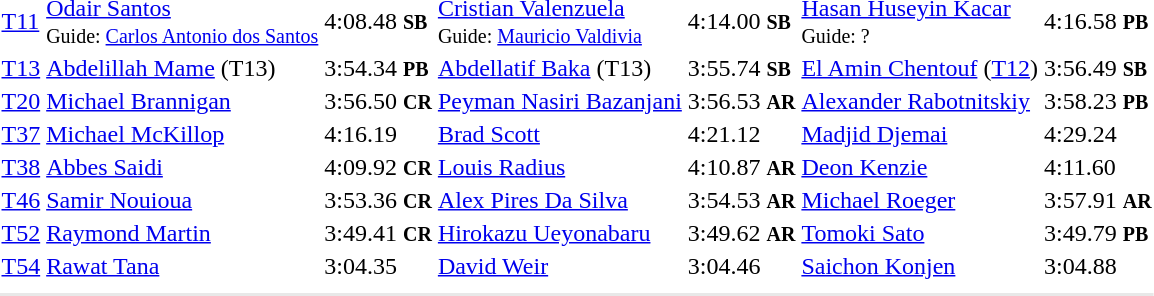<table>
<tr>
<td><a href='#'>T11</a></td>
<td><a href='#'>Odair Santos</a><br><small>Guide: <a href='#'>Carlos Antonio dos Santos</a></small><br></td>
<td>4:08.48 <small><strong>SB</strong></small></td>
<td><a href='#'>Cristian Valenzuela</a><br><small>Guide: <a href='#'>Mauricio Valdivia</a></small><br></td>
<td>4:14.00 <small><strong>SB</strong></small></td>
<td><a href='#'>Hasan Huseyin Kacar</a><br><small>Guide: ?</small><br></td>
<td>4:16.58 <small><strong>PB</strong></small></td>
</tr>
<tr>
<td><a href='#'>T13</a></td>
<td><a href='#'>Abdelillah Mame</a> (T13)<br></td>
<td>3:54.34  <small><strong>PB</strong></small></td>
<td><a href='#'>Abdellatif Baka</a> (T13)<br></td>
<td>3:55.74 <small><strong>SB</strong></small></td>
<td><a href='#'>El Amin Chentouf</a> (<a href='#'>T12</a>)<br></td>
<td>3:56.49 <small><strong>SB</strong></small></td>
</tr>
<tr>
<td><a href='#'>T20</a></td>
<td><a href='#'>Michael Brannigan</a><br></td>
<td>3:56.50 <small><strong>CR</strong></small></td>
<td><a href='#'>Peyman Nasiri Bazanjani</a><br></td>
<td>3:56.53 <small><strong>AR</strong></small></td>
<td><a href='#'>Alexander Rabotnitskiy</a><br></td>
<td>3:58.23 <small><strong>PB</strong></small></td>
</tr>
<tr>
<td><a href='#'>T37</a></td>
<td><a href='#'>Michael McKillop</a><br></td>
<td>4:16.19</td>
<td><a href='#'>Brad Scott</a><br></td>
<td>4:21.12</td>
<td><a href='#'>Madjid Djemai</a><br></td>
<td>4:29.24</td>
</tr>
<tr>
<td><a href='#'>T38</a></td>
<td><a href='#'>Abbes Saidi</a><br></td>
<td>4:09.92 <small><strong>CR</strong></small></td>
<td><a href='#'>Louis Radius</a><br></td>
<td>4:10.87 <small><strong>AR</strong></small></td>
<td><a href='#'>Deon Kenzie</a><br></td>
<td>4:11.60</td>
</tr>
<tr>
<td><a href='#'>T46</a></td>
<td><a href='#'>Samir Nouioua</a><br></td>
<td>3:53.36 <small><strong>CR</strong></small></td>
<td><a href='#'>Alex Pires Da Silva</a><br></td>
<td>3:54.53 <small><strong>AR</strong></small></td>
<td><a href='#'>Michael Roeger</a><br></td>
<td>3:57.91 <small><strong>AR</strong></small></td>
</tr>
<tr>
<td><a href='#'>T52</a></td>
<td><a href='#'>Raymond Martin</a><br></td>
<td>3:49.41 <small><strong>CR</strong></small></td>
<td><a href='#'>Hirokazu Ueyonabaru</a><br></td>
<td>3:49.62 <small><strong>AR</strong></small></td>
<td><a href='#'>Tomoki Sato</a><br></td>
<td>3:49.79 <small><strong>PB</strong></small></td>
</tr>
<tr>
<td><a href='#'>T54</a></td>
<td><a href='#'>Rawat Tana</a><br></td>
<td>3:04.35</td>
<td><a href='#'>David Weir</a><br></td>
<td>3:04.46</td>
<td><a href='#'>Saichon Konjen</a><br></td>
<td>3:04.88</td>
</tr>
<tr>
<td colspan=7></td>
</tr>
<tr>
</tr>
<tr bgcolor= e8e8e8>
<td colspan=7></td>
</tr>
</table>
